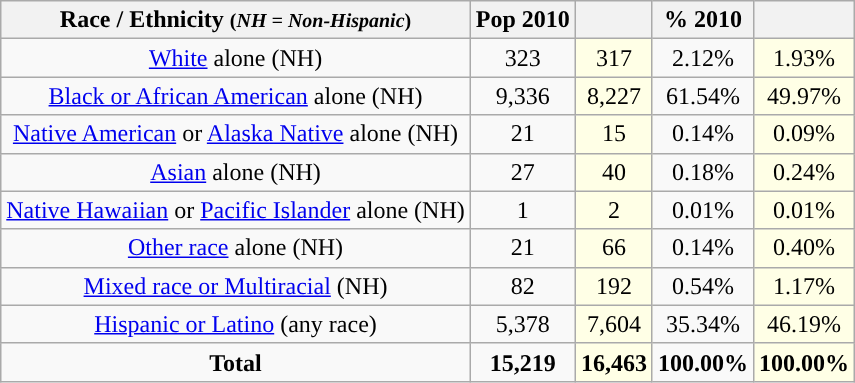<table class="wikitable" style="text-align:center;">
<tr>
<th>Race / Ethnicity <small>(<em>NH = Non-Hispanic</em>)</small></th>
<th>Pop 2010</th>
<th></th>
<th>% 2010</th>
<th></th>
</tr>
<tr>
<td><a href='#'>White</a> alone (NH)</td>
<td>323</td>
<td style='background: #ffffe6;'>317</td>
<td>2.12%</td>
<td style='background: #ffffe6;'>1.93%</td>
</tr>
<tr>
<td><a href='#'>Black or African American</a> alone (NH)</td>
<td>9,336</td>
<td style='background: #ffffe6;'>8,227</td>
<td>61.54%</td>
<td style='background: #ffffe6;'>49.97%</td>
</tr>
<tr>
<td><a href='#'>Native American</a> or <a href='#'>Alaska Native</a> alone (NH)</td>
<td>21</td>
<td style='background: #ffffe6;'>15</td>
<td>0.14%</td>
<td style='background: #ffffe6;'>0.09%</td>
</tr>
<tr>
<td><a href='#'>Asian</a> alone (NH)</td>
<td>27</td>
<td style='background: #ffffe6;'>40</td>
<td>0.18%</td>
<td style='background: #ffffe6;'>0.24%</td>
</tr>
<tr>
<td><a href='#'>Native Hawaiian</a> or <a href='#'>Pacific Islander</a> alone (NH)</td>
<td>1</td>
<td style='background: #ffffe6;'>2</td>
<td>0.01%</td>
<td style='background: #ffffe6;'>0.01%</td>
</tr>
<tr>
<td><a href='#'>Other race</a> alone (NH)</td>
<td>21</td>
<td style='background: #ffffe6;'>66</td>
<td>0.14%</td>
<td style='background: #ffffe6;'>0.40%</td>
</tr>
<tr>
<td><a href='#'>Mixed race or Multiracial</a> (NH)</td>
<td>82</td>
<td style='background: #ffffe6;'>192</td>
<td>0.54%</td>
<td style='background: #ffffe6;'>1.17%</td>
</tr>
<tr>
<td><a href='#'>Hispanic or Latino</a> (any race)</td>
<td>5,378</td>
<td style='background: #ffffe6;'>7,604</td>
<td>35.34%</td>
<td style='background: #ffffe6;'>46.19%</td>
</tr>
<tr>
<td><strong>Total</strong></td>
<td><strong>15,219</strong></td>
<td style='background: #ffffe6;'><strong>16,463</strong></td>
<td><strong>100.00%</strong></td>
<td style='background: #ffffe6;'><strong>100.00%</strong></td>
</tr>
</table>
